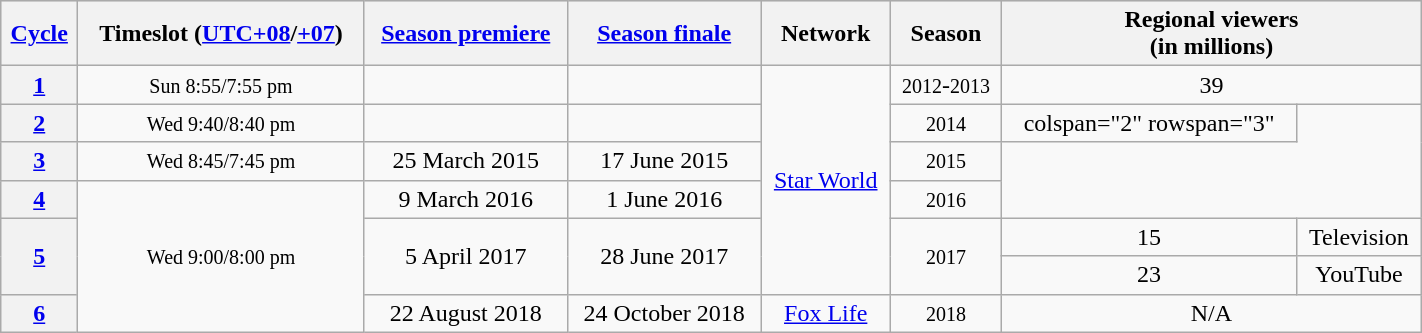<table class="wikitable" style="text-align:center; width:75%;">
<tr style="background:#e0e0e0;">
<th><a href='#'>Cycle</a></th>
<th>Timeslot (<a href='#'>UTC+08</a>/<a href='#'>+07</a>)</th>
<th><a href='#'>Season premiere</a></th>
<th><a href='#'>Season finale</a></th>
<th>Network</th>
<th>Season</th>
<th colspan="2">Regional viewers<br>(in millions)</th>
</tr>
<tr style="background:#f9f9f9;">
<th><a href='#'>1</a></th>
<td><small>Sun 8:55/7:55 pm</small></td>
<td></td>
<td></td>
<td rowspan="6"><a href='#'>Star World</a></td>
<td><small>2012</small>-<small>2013</small></td>
<td colspan="2">39</td>
</tr>
<tr style="background:#f9f9f9;">
<th><a href='#'>2</a></th>
<td><small>Wed 9:40/8:40 pm</small></td>
<td></td>
<td></td>
<td><small>2014</small></td>
<td>colspan="2" rowspan="3" </td>
</tr>
<tr style="background:#f9f9f9;">
<th><a href='#'>3</a></th>
<td><small>Wed 8:45/7:45 pm</small></td>
<td>25 March 2015</td>
<td>17 June 2015</td>
<td><small>2015</small></td>
</tr>
<tr style="background:#f9f9f9;">
<th><a href='#'>4</a></th>
<td rowspan="4"><small>Wed 9:00/8:00 pm</small></td>
<td>9 March 2016</td>
<td>1 June 2016</td>
<td><small>2016</small></td>
</tr>
<tr style="background:#f9f9f9;">
<th rowspan="2"><a href='#'>5</a></th>
<td rowspan="2">5 April 2017</td>
<td rowspan="2">28 June 2017</td>
<td rowspan="2"><small>2017</small></td>
<td>15</td>
<td>Television</td>
</tr>
<tr>
<td>23</td>
<td>YouTube</td>
</tr>
<tr style="background:#f9f9f9;">
<th><a href='#'>6</a></th>
<td>22 August 2018</td>
<td>24 October 2018</td>
<td><a href='#'>Fox Life</a></td>
<td><small>2018</small></td>
<td colspan="2">N/A</td>
</tr>
</table>
